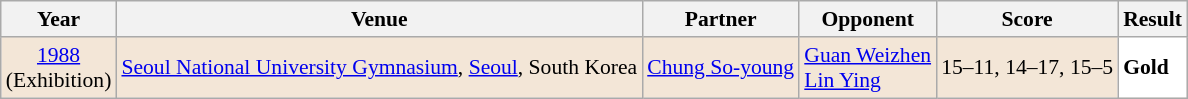<table class="sortable wikitable" style="font-size: 90%;">
<tr>
<th>Year</th>
<th>Venue</th>
<th>Partner</th>
<th>Opponent</th>
<th>Score</th>
<th>Result</th>
</tr>
<tr style="background:#F3E6D7">
<td align="center"><a href='#'>1988</a><br>(Exhibition)</td>
<td align="left"><a href='#'>Seoul National University Gymnasium</a>, <a href='#'>Seoul</a>, South Korea</td>
<td align="left"> <a href='#'>Chung So-young</a></td>
<td align="left"> <a href='#'>Guan Weizhen</a> <br>  <a href='#'>Lin Ying</a></td>
<td align="left">15–11, 14–17, 15–5</td>
<td style="text-align:left; background:white"> <strong>Gold</strong></td>
</tr>
</table>
